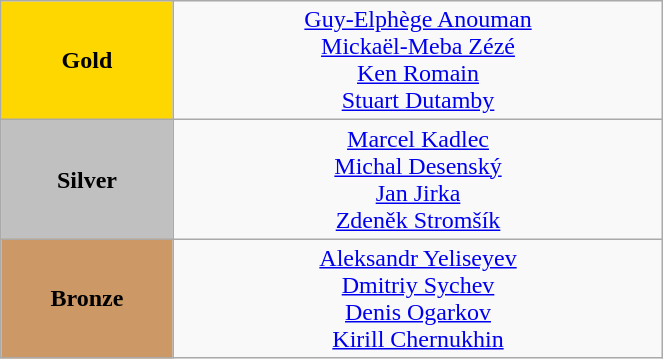<table class="wikitable" style="text-align:center; " width="35%">
<tr>
<td bgcolor="gold"><strong>Gold</strong></td>
<td><a href='#'>Guy-Elphège Anouman</a><br><a href='#'>Mickaël-Meba Zézé</a><br><a href='#'>Ken Romain</a><br><a href='#'>Stuart Dutamby</a><br>  <small><em></em></small></td>
</tr>
<tr>
<td bgcolor="silver"><strong>Silver</strong></td>
<td><a href='#'>Marcel Kadlec</a><br><a href='#'>Michal Desenský</a><br><a href='#'>Jan Jirka</a><br><a href='#'>Zdeněk Stromšík</a><br>  <small><em></em></small></td>
</tr>
<tr>
<td bgcolor="CC9966"><strong>Bronze</strong></td>
<td><a href='#'>Aleksandr Yeliseyev</a><br><a href='#'>Dmitriy Sychev</a><br><a href='#'>Denis Ogarkov</a><br><a href='#'>Kirill Chernukhin</a><br>  <small><em></em></small></td>
</tr>
</table>
